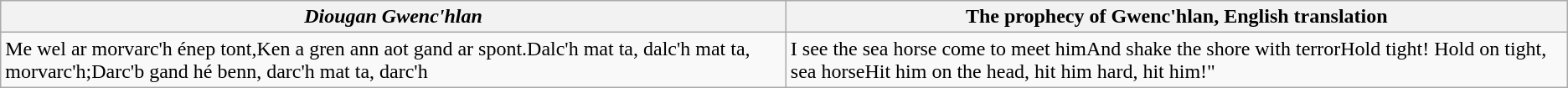<table class="wikitable">
<tr>
<th><em>Diougan Gwenc'hlan</em></th>
<th>The prophecy of Gwenc'hlan, English translation</th>
</tr>
<tr>
<td>Me wel ar morvarc'h énep tont,Ken a gren ann aot gand ar spont.Dalc'h mat ta, dalc'h mat ta, morvarc'h;Darc'b gand hé benn, darc'h mat ta, darc'h</td>
<td>I see the sea horse come to meet himAnd shake the shore with terrorHold tight! Hold on tight, sea horseHit him on the head, hit him hard, hit him!"</td>
</tr>
</table>
